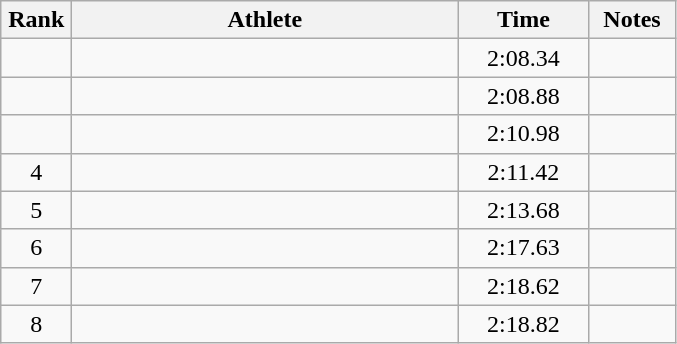<table class="wikitable" style="text-align:center">
<tr>
<th width=40>Rank</th>
<th width=250>Athlete</th>
<th width=80>Time</th>
<th width=50>Notes</th>
</tr>
<tr>
<td></td>
<td align=left></td>
<td>2:08.34</td>
<td></td>
</tr>
<tr>
<td></td>
<td align=left></td>
<td>2:08.88</td>
<td></td>
</tr>
<tr>
<td></td>
<td align=left></td>
<td>2:10.98</td>
<td></td>
</tr>
<tr>
<td>4</td>
<td align=left></td>
<td>2:11.42</td>
<td></td>
</tr>
<tr>
<td>5</td>
<td align=left></td>
<td>2:13.68</td>
<td></td>
</tr>
<tr>
<td>6</td>
<td align=left></td>
<td>2:17.63</td>
<td></td>
</tr>
<tr>
<td>7</td>
<td align=left></td>
<td>2:18.62</td>
<td></td>
</tr>
<tr>
<td>8</td>
<td align=left></td>
<td>2:18.82</td>
<td></td>
</tr>
</table>
